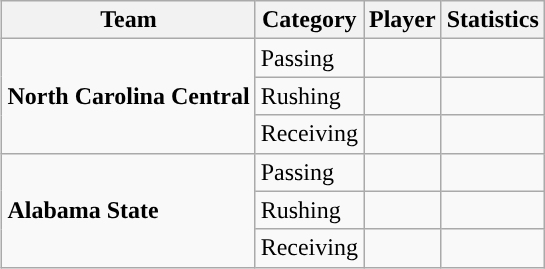<table class="wikitable" style="float: right;">
<tr>
<th>Team</th>
<th>Category</th>
<th>Player</th>
<th>Statistics</th>
</tr>
<tr>
<td rowspan=3><strong>North Carolina Central</strong></td>
<td>Passing</td>
<td></td>
<td></td>
</tr>
<tr>
<td>Rushing</td>
<td></td>
<td></td>
</tr>
<tr>
<td>Receiving</td>
<td></td>
<td></td>
</tr>
<tr>
<td rowspan=3><strong>Alabama State</strong></td>
<td>Passing</td>
<td></td>
<td></td>
</tr>
<tr>
<td>Rushing</td>
<td></td>
<td></td>
</tr>
<tr>
<td>Receiving</td>
<td></td>
<td></td>
</tr>
</table>
